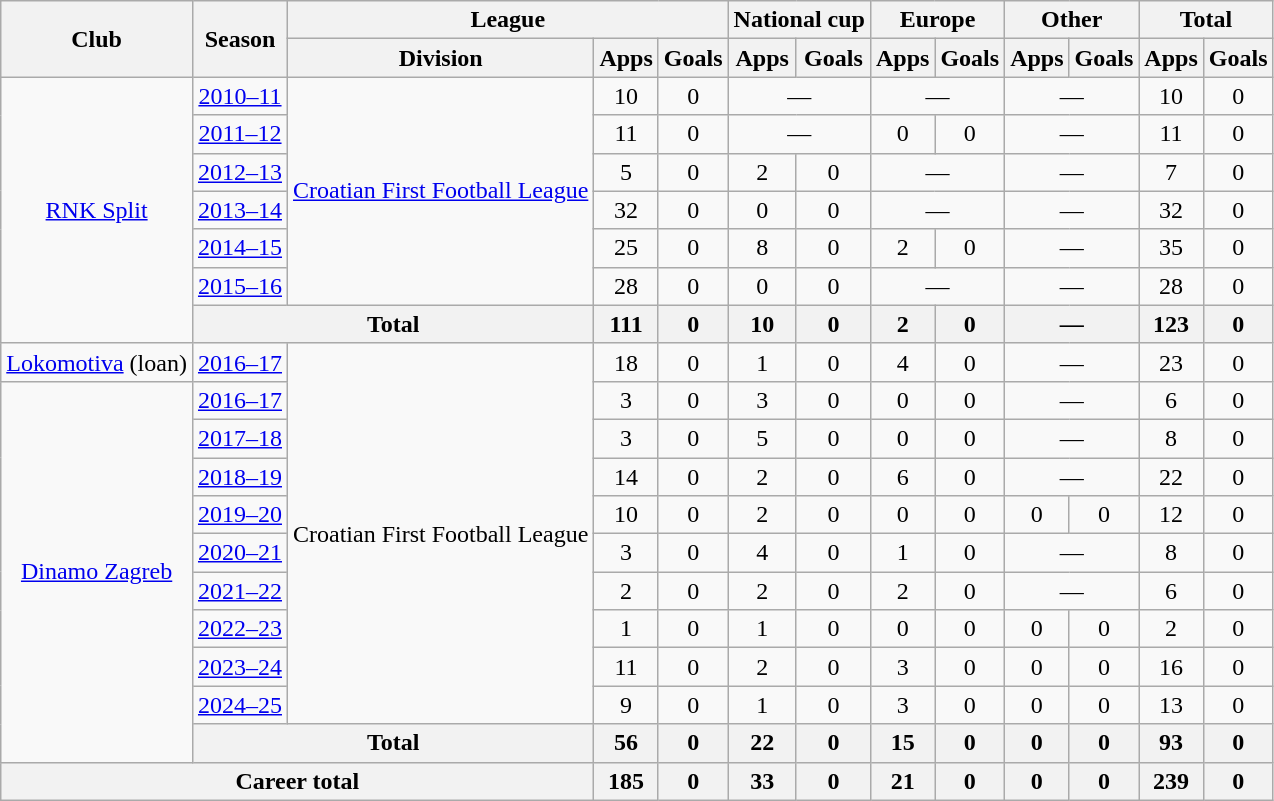<table class="wikitable" style="text-align:center">
<tr>
<th rowspan="2">Club</th>
<th rowspan="2">Season</th>
<th colspan="3">League</th>
<th colspan="2">National cup</th>
<th colspan="2">Europe</th>
<th colspan="2">Other</th>
<th colspan="2">Total</th>
</tr>
<tr>
<th>Division</th>
<th>Apps</th>
<th>Goals</th>
<th>Apps</th>
<th>Goals</th>
<th>Apps</th>
<th>Goals</th>
<th>Apps</th>
<th>Goals</th>
<th>Apps</th>
<th>Goals</th>
</tr>
<tr>
<td rowspan=7><a href='#'>RNK Split</a></td>
<td><a href='#'>2010–11</a></td>
<td rowspan=6><a href='#'>Croatian First Football League</a></td>
<td>10</td>
<td>0</td>
<td colspan="2">—</td>
<td colspan="2">—</td>
<td colspan="2">—</td>
<td>10</td>
<td>0</td>
</tr>
<tr>
<td><a href='#'>2011–12</a></td>
<td>11</td>
<td>0</td>
<td colspan="2">—</td>
<td>0</td>
<td>0</td>
<td colspan="2">—</td>
<td>11</td>
<td>0</td>
</tr>
<tr>
<td><a href='#'>2012–13</a></td>
<td>5</td>
<td>0</td>
<td>2</td>
<td>0</td>
<td colspan="2">—</td>
<td colspan="2">—</td>
<td>7</td>
<td>0</td>
</tr>
<tr>
<td><a href='#'>2013–14</a></td>
<td>32</td>
<td>0</td>
<td>0</td>
<td>0</td>
<td colspan="2">—</td>
<td colspan="2">—</td>
<td>32</td>
<td>0</td>
</tr>
<tr>
<td><a href='#'>2014–15</a></td>
<td>25</td>
<td>0</td>
<td>8</td>
<td>0</td>
<td>2</td>
<td>0</td>
<td colspan="2">—</td>
<td>35</td>
<td>0</td>
</tr>
<tr>
<td><a href='#'>2015–16</a></td>
<td>28</td>
<td>0</td>
<td>0</td>
<td>0</td>
<td colspan="2">—</td>
<td colspan="2">—</td>
<td>28</td>
<td>0</td>
</tr>
<tr>
<th colspan=2>Total</th>
<th>111</th>
<th>0</th>
<th>10</th>
<th>0</th>
<th>2</th>
<th>0</th>
<th colspan="2">—</th>
<th>123</th>
<th>0</th>
</tr>
<tr>
<td><a href='#'>Lokomotiva</a> (loan)</td>
<td><a href='#'>2016–17</a></td>
<td rowspan=10>Croatian First Football League</td>
<td>18</td>
<td>0</td>
<td>1</td>
<td>0</td>
<td>4</td>
<td>0</td>
<td colspan="2">—</td>
<td>23</td>
<td>0</td>
</tr>
<tr>
<td rowspan=10><a href='#'>Dinamo Zagreb</a></td>
<td><a href='#'>2016–17</a></td>
<td>3</td>
<td>0</td>
<td>3</td>
<td>0</td>
<td>0</td>
<td>0</td>
<td colspan="2">—</td>
<td>6</td>
<td>0</td>
</tr>
<tr>
<td><a href='#'>2017–18</a></td>
<td>3</td>
<td>0</td>
<td>5</td>
<td>0</td>
<td>0</td>
<td>0</td>
<td colspan="2">—</td>
<td>8</td>
<td>0</td>
</tr>
<tr>
<td><a href='#'>2018–19</a></td>
<td>14</td>
<td>0</td>
<td>2</td>
<td>0</td>
<td>6</td>
<td>0</td>
<td colspan="2">—</td>
<td>22</td>
<td>0</td>
</tr>
<tr>
<td><a href='#'>2019–20</a></td>
<td>10</td>
<td>0</td>
<td>2</td>
<td>0</td>
<td>0</td>
<td>0</td>
<td>0</td>
<td>0</td>
<td>12</td>
<td>0</td>
</tr>
<tr>
<td><a href='#'>2020–21</a></td>
<td>3</td>
<td>0</td>
<td>4</td>
<td>0</td>
<td>1</td>
<td>0</td>
<td colspan="2">—</td>
<td>8</td>
<td>0</td>
</tr>
<tr>
<td><a href='#'>2021–22</a></td>
<td>2</td>
<td>0</td>
<td>2</td>
<td>0</td>
<td>2</td>
<td>0</td>
<td colspan="2">—</td>
<td>6</td>
<td>0</td>
</tr>
<tr>
<td><a href='#'>2022–23</a></td>
<td>1</td>
<td>0</td>
<td>1</td>
<td>0</td>
<td>0</td>
<td>0</td>
<td>0</td>
<td>0</td>
<td>2</td>
<td>0</td>
</tr>
<tr>
<td><a href='#'>2023–24</a></td>
<td>11</td>
<td>0</td>
<td>2</td>
<td>0</td>
<td>3</td>
<td>0</td>
<td>0</td>
<td>0</td>
<td>16</td>
<td>0</td>
</tr>
<tr>
<td><a href='#'>2024–25</a></td>
<td>9</td>
<td>0</td>
<td>1</td>
<td>0</td>
<td>3</td>
<td>0</td>
<td>0</td>
<td>0</td>
<td>13</td>
<td>0</td>
</tr>
<tr>
<th colspan=2>Total</th>
<th>56</th>
<th>0</th>
<th>22</th>
<th>0</th>
<th>15</th>
<th>0</th>
<th>0</th>
<th>0</th>
<th>93</th>
<th>0</th>
</tr>
<tr>
<th colspan=3><strong>Career total</strong></th>
<th>185</th>
<th>0</th>
<th>33</th>
<th>0</th>
<th>21</th>
<th>0</th>
<th>0</th>
<th>0</th>
<th>239</th>
<th>0</th>
</tr>
</table>
